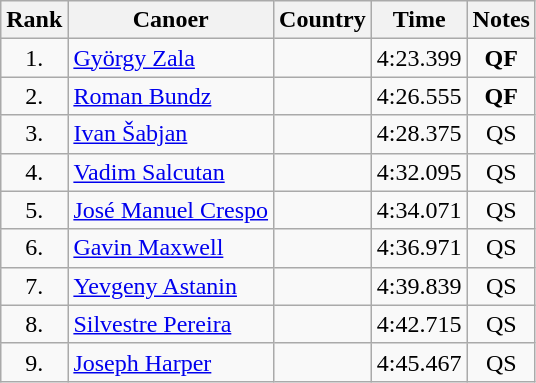<table class="wikitable sortable" style="text-align:center">
<tr>
<th>Rank</th>
<th>Canoer</th>
<th>Country</th>
<th>Time</th>
<th>Notes</th>
</tr>
<tr>
<td>1.</td>
<td align=left athlete><a href='#'>György Zala</a></td>
<td align=left athlete></td>
<td>4:23.399</td>
<td><strong>QF</strong></td>
</tr>
<tr>
<td>2.</td>
<td align=left athlete><a href='#'>Roman Bundz</a></td>
<td align=left athlete></td>
<td>4:26.555</td>
<td><strong>QF</strong></td>
</tr>
<tr>
<td>3.</td>
<td align=left athlete><a href='#'>Ivan Šabjan</a></td>
<td align=left athlete></td>
<td>4:28.375</td>
<td>QS</td>
</tr>
<tr>
<td>4.</td>
<td align=left athlete><a href='#'>Vadim Salcutan</a></td>
<td align=left athlete></td>
<td>4:32.095</td>
<td>QS</td>
</tr>
<tr>
<td>5.</td>
<td align=left athlete><a href='#'>José Manuel Crespo</a></td>
<td align=left athlete></td>
<td>4:34.071</td>
<td>QS</td>
</tr>
<tr>
<td>6.</td>
<td align=left athlete><a href='#'>Gavin Maxwell</a></td>
<td align=left athlete></td>
<td>4:36.971</td>
<td>QS</td>
</tr>
<tr>
<td>7.</td>
<td align=left athlete><a href='#'>Yevgeny Astanin</a></td>
<td align=left athlete></td>
<td>4:39.839</td>
<td>QS</td>
</tr>
<tr>
<td>8.</td>
<td align=left athlete><a href='#'>Silvestre Pereira</a></td>
<td align=left athlete></td>
<td>4:42.715</td>
<td>QS</td>
</tr>
<tr>
<td>9.</td>
<td align=left athlete><a href='#'>Joseph Harper</a></td>
<td align=left athlete></td>
<td>4:45.467</td>
<td>QS</td>
</tr>
</table>
